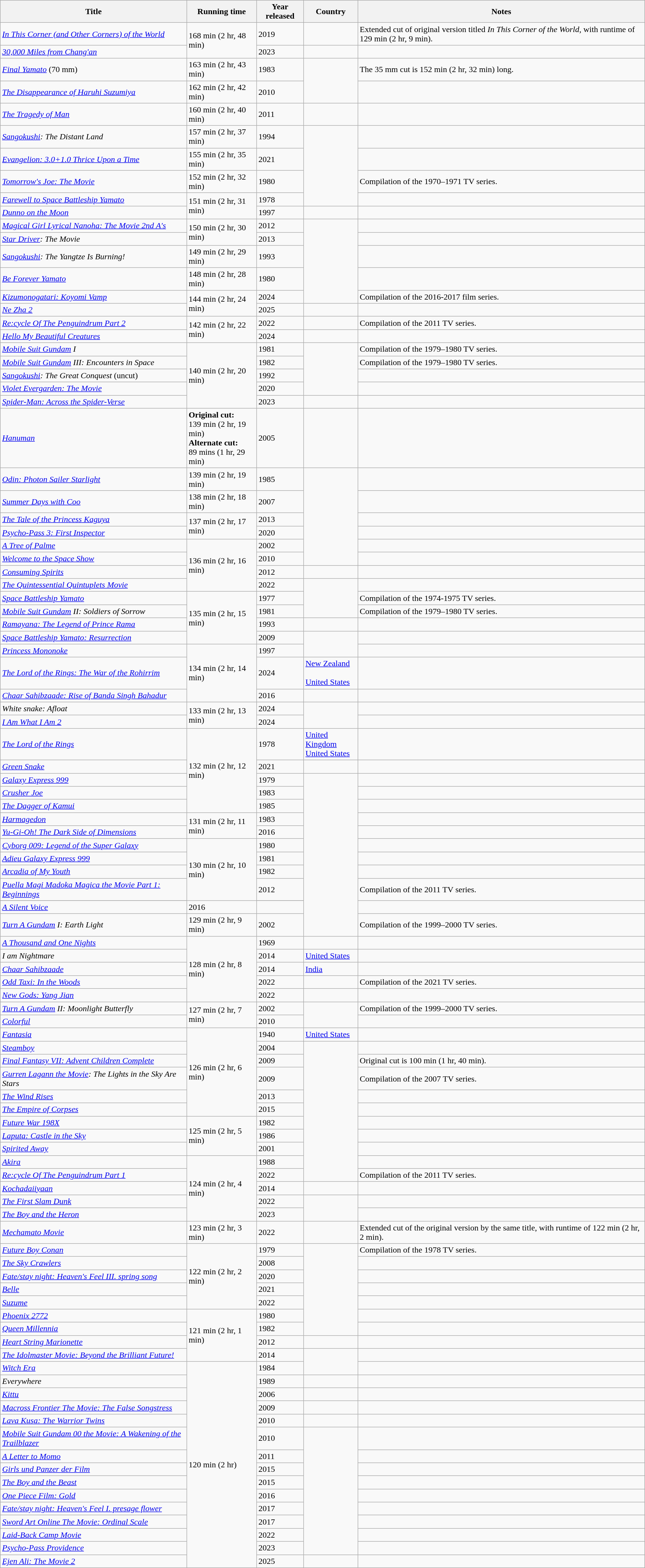<table class="wikitable sortable static-row-numbers static-row-header-hash">
<tr>
<th>Title</th>
<th>Running time</th>
<th>Year released</th>
<th>Country</th>
<th>Notes</th>
</tr>
<tr>
<td><em><a href='#'>In This Corner (and Other Corners) of the World</a></em></td>
<td rowspan="2">168 min (2 hr, 48 min)</td>
<td>2019</td>
<td></td>
<td>Extended cut of original version titled <em>In This Corner of the World</em>, with runtime of 129 min (2 hr, 9 min).</td>
</tr>
<tr>
<td><em><a href='#'>30,000 Miles from Chang'an</a></em></td>
<td>2023</td>
<td></td>
<td></td>
</tr>
<tr>
<td><em><a href='#'>Final Yamato</a></em> (70 mm)</td>
<td>163 min (2 hr, 43 min)</td>
<td>1983</td>
<td rowspan="2"></td>
<td>The 35 mm cut is 152 min (2 hr, 32 min) long.</td>
</tr>
<tr>
<td><em><a href='#'>The Disappearance of Haruhi Suzumiya</a></em></td>
<td>162 min (2 hr, 42 min)</td>
<td>2010</td>
<td></td>
</tr>
<tr>
<td><em><a href='#'>The Tragedy of Man</a></em></td>
<td>160 min (2 hr, 40 min)</td>
<td>2011</td>
<td></td>
<td></td>
</tr>
<tr>
<td><em><a href='#'>Sangokushi</a>: The Distant Land</em> </td>
<td>157 min (2 hr, 37 min)</td>
<td>1994</td>
<td rowspan="4"></td>
<td></td>
</tr>
<tr>
<td><em><a href='#'>Evangelion: 3.0+1.0 Thrice Upon a Time</a></em></td>
<td>155 min (2 hr, 35 min)</td>
<td>2021</td>
<td></td>
</tr>
<tr>
<td><em><a href='#'>Tomorrow's Joe: The Movie</a></em></td>
<td>152 min (2 hr, 32 min)</td>
<td>1980</td>
<td>Compilation of the 1970–1971 TV series.</td>
</tr>
<tr>
<td><em><a href='#'>Farewell to Space Battleship Yamato</a></em></td>
<td rowspan="2">151 min (2 hr, 31 min)</td>
<td>1978</td>
<td></td>
</tr>
<tr>
<td><em><a href='#'>Dunno on the Moon</a></em></td>
<td>1997</td>
<td></td>
<td></td>
</tr>
<tr>
<td><em><a href='#'>Magical Girl Lyrical Nanoha: The Movie 2nd A's</a></em></td>
<td rowspan="2">150 min (2 hr, 30 min)</td>
<td>2012</td>
<td rowspan="5"></td>
<td></td>
</tr>
<tr>
<td><em><a href='#'>Star Driver</a>: The Movie</em></td>
<td>2013</td>
<td></td>
</tr>
<tr>
<td><em><a href='#'>Sangokushi</a>: The Yangtze Is Burning!</em> </td>
<td>149 min (2 hr, 29 min)</td>
<td>1993</td>
<td></td>
</tr>
<tr>
<td><em><a href='#'>Be Forever Yamato</a></em></td>
<td>148 min (2 hr, 28 min)</td>
<td>1980</td>
<td></td>
</tr>
<tr>
<td><em><a href='#'>Kizumonogatari: Koyomi Vamp</a></em></td>
<td rowspan="2">144 min (2 hr, 24 min)</td>
<td>2024</td>
<td>Compilation of the 2016-2017 film series.</td>
</tr>
<tr>
<td><em><a href='#'>Ne Zha 2</a></em></td>
<td>2025</td>
<td></td>
<td></td>
</tr>
<tr>
<td><em><a href='#'>Re:cycle Of The Penguindrum Part 2</a></em></td>
<td rowspan="2">142 min (2 hr, 22 min)</td>
<td>2022</td>
<td></td>
<td>Compilation of the 2011 TV series.</td>
</tr>
<tr>
<td><em><a href='#'>Hello My Beautiful Creatures</a></em></td>
<td>2024</td>
<td></td>
<td></td>
</tr>
<tr>
<td><em><a href='#'>Mobile Suit Gundam</a> I</em></td>
<td rowspan="5">140 min (2 hr, 20 min)</td>
<td>1981</td>
<td rowspan="4"></td>
<td>Compilation of the 1979–1980 TV series.</td>
</tr>
<tr>
<td><em><a href='#'>Mobile Suit Gundam</a> III: Encounters in Space</em></td>
<td>1982</td>
<td>Compilation of the 1979–1980 TV series.</td>
</tr>
<tr>
<td><em><a href='#'>Sangokushi</a>: The Great Conquest </em>(uncut) </td>
<td>1992</td>
<td></td>
</tr>
<tr>
<td><em><a href='#'>Violet Evergarden: The Movie</a></em></td>
<td>2020</td>
<td></td>
</tr>
<tr>
<td><em><a href='#'>Spider-Man: Across the Spider-Verse</a></em></td>
<td>2023</td>
<td></td>
<td></td>
</tr>
<tr>
<td><em><a href='#'>Hanuman</a></em></td>
<td><strong>Original cut:</strong><br>139 min (2 hr, 19 min)<br><strong>Alternate cut:</strong><br>89 mins (1 hr, 29 min)</td>
<td>2005</td>
<td></td>
<td></td>
</tr>
<tr>
<td><em><a href='#'>Odin: Photon Sailer Starlight</a></em></td>
<td>139 min (2 hr, 19 min)</td>
<td>1985</td>
<td rowspan="6"></td>
<td></td>
</tr>
<tr>
<td><em><a href='#'>Summer Days with Coo</a></em></td>
<td>138 min (2 hr, 18 min)</td>
<td>2007</td>
<td></td>
</tr>
<tr>
<td><em><a href='#'>The Tale of the Princess Kaguya</a></em></td>
<td rowspan="2">137 min (2 hr, 17 min)</td>
<td>2013</td>
<td></td>
</tr>
<tr>
<td><em><a href='#'>Psycho-Pass 3: First Inspector</a></em></td>
<td>2020</td>
<td></td>
</tr>
<tr>
<td><em><a href='#'>A Tree of Palme</a></em></td>
<td rowspan="4">136 min (2 hr, 16 min)</td>
<td>2002</td>
<td></td>
</tr>
<tr>
<td><em><a href='#'>Welcome to the Space Show</a></em></td>
<td>2010</td>
<td></td>
</tr>
<tr>
<td><em><a href='#'>Consuming Spirits</a></em></td>
<td>2012</td>
<td></td>
<td></td>
</tr>
<tr>
<td><em><a href='#'>The Quintessential Quintuplets Movie</a></em></td>
<td>2022</td>
<td rowspan="3"></td>
<td></td>
</tr>
<tr>
<td><em><a href='#'>Space Battleship Yamato</a></em></td>
<td rowspan="4">135 min (2 hr, 15 min)</td>
<td>1977</td>
<td>Compilation of the 1974-1975 TV series.</td>
</tr>
<tr>
<td><em><a href='#'>Mobile Suit Gundam</a> II: Soldiers of Sorrow</em></td>
<td>1981</td>
<td>Compilation of the 1979–1980 TV series.</td>
</tr>
<tr>
<td><em><a href='#'>Ramayana: The Legend of Prince Rama</a></em></td>
<td>1993</td>
<td><br></td>
<td></td>
</tr>
<tr>
<td><em><a href='#'>Space Battleship Yamato: Resurrection</a></em></td>
<td>2009</td>
<td rowspan="2"></td>
<td></td>
</tr>
<tr>
<td><em><a href='#'>Princess Mononoke</a></em></td>
<td rowspan="3">134 min (2 hr, 14 min)</td>
<td>1997</td>
<td></td>
</tr>
<tr>
<td><em><a href='#'>The Lord of the Rings: The War of the Rohirrim</a></em></td>
<td>2024</td>
<td> <a href='#'>New Zealand</a><br><br> <a href='#'>United States</a></td>
<td></td>
</tr>
<tr>
<td><em><a href='#'>Chaar Sahibzaade: Rise of Banda Singh Bahadur</a></em></td>
<td>2016</td>
<td></td>
<td></td>
</tr>
<tr>
<td><em>White snake: Afloat</em></td>
<td rowspan="2">133 min (2 hr, 13 min)</td>
<td>2024</td>
<td rowspan="2"></td>
<td></td>
</tr>
<tr>
<td><a href='#'><em>I Am What I Am 2</em></a></td>
<td>2024</td>
<td></td>
</tr>
<tr>
<td><em><a href='#'>The Lord of the Rings</a></em></td>
<td rowspan="5">132 min (2 hr, 12 min)</td>
<td>1978</td>
<td> <a href='#'>United Kingdom</a><br> <a href='#'>United States</a></td>
<td></td>
</tr>
<tr>
<td><em><a href='#'>Green Snake</a></em></td>
<td>2021</td>
<td></td>
<td></td>
</tr>
<tr>
<td><em><a href='#'>Galaxy Express 999</a></em></td>
<td>1979</td>
<td rowspan="12"></td>
<td></td>
</tr>
<tr>
<td><em><a href='#'>Crusher Joe</a></em></td>
<td>1983</td>
<td></td>
</tr>
<tr>
<td><em><a href='#'>The Dagger of Kamui</a></em></td>
<td>1985</td>
<td></td>
</tr>
<tr>
<td><em><a href='#'>Harmagedon</a></em></td>
<td rowspan="2">131 min (2 hr, 11 min)</td>
<td>1983</td>
<td></td>
</tr>
<tr>
<td><em><a href='#'>Yu-Gi-Oh! The Dark Side of Dimensions</a></em></td>
<td>2016</td>
<td></td>
</tr>
<tr>
<td><em><a href='#'>Cyborg 009: Legend of the Super Galaxy</a></em></td>
<td rowspan="5">130 min (2 hr, 10 min)</td>
<td>1980</td>
<td></td>
</tr>
<tr>
<td><em><a href='#'>Adieu Galaxy Express 999</a></em></td>
<td>1981</td>
<td></td>
</tr>
<tr>
<td><em><a href='#'>Arcadia of My Youth</a></em></td>
<td>1982</td>
<td></td>
</tr>
<tr>
<td><em><a href='#'>Puella Magi Madoka Magica the Movie Part 1: Beginnings</a></em></td>
<td>2012</td>
<td>Compilation of the 2011 TV series.</td>
</tr>
<tr>
</tr>
<tr>
<td><em><a href='#'>A Silent Voice</a></em></td>
<td>2016</td>
<td></td>
</tr>
<tr>
<td><em><a href='#'>Turn A Gundam</a> I: Earth Light</em></td>
<td>129 min (2 hr, 9 min)</td>
<td>2002</td>
<td>Compilation of the 1999–2000 TV series.</td>
</tr>
<tr>
<td><em><a href='#'>A Thousand and One Nights</a></em></td>
<td rowspan="5">128 min (2 hr, 8 min)</td>
<td>1969</td>
<td></td>
</tr>
<tr>
<td><em>I am Nightmare</em></td>
<td>2014</td>
<td> <a href='#'>United States</a></td>
<td></td>
</tr>
<tr>
<td><em><a href='#'>Chaar Sahibzaade</a></em></td>
<td>2014</td>
<td> <a href='#'>India</a></td>
<td></td>
</tr>
<tr>
<td><em><a href='#'>Odd Taxi: In the Woods</a></em></td>
<td>2022</td>
<td></td>
<td>Compilation of the 2021 TV series.</td>
</tr>
<tr>
<td><em><a href='#'>New Gods: Yang Jian</a></em></td>
<td>2022</td>
<td></td>
<td></td>
</tr>
<tr>
<td><em><a href='#'>Turn A Gundam</a> II: Moonlight Butterfly</em></td>
<td rowspan="2">127 min (2 hr, 7 min)</td>
<td>2002</td>
<td rowspan="2"></td>
<td>Compilation of the 1999–2000 TV series.</td>
</tr>
<tr>
<td><em><a href='#'>Colorful</a></em></td>
<td>2010</td>
<td></td>
</tr>
<tr>
<td><em><a href='#'>Fantasia</a></em></td>
<td rowspan="6">126 min (2 hr, 6 min)</td>
<td>1940</td>
<td> <a href='#'>United States</a></td>
<td></td>
</tr>
<tr>
<td><em><a href='#'>Steamboy</a></em></td>
<td>2004</td>
<td rowspan="10"></td>
<td></td>
</tr>
<tr>
<td><em><a href='#'>Final Fantasy VII: Advent Children Complete</a></em></td>
<td>2009</td>
<td>Original cut is 100 min (1 hr, 40 min).</td>
</tr>
<tr>
<td><em><a href='#'>Gurren Lagann the Movie</a>: The Lights in the Sky Are Stars</em></td>
<td>2009</td>
<td>Compilation of the 2007 TV series.</td>
</tr>
<tr>
<td><em><a href='#'>The Wind Rises</a></em></td>
<td>2013</td>
<td></td>
</tr>
<tr>
<td><em><a href='#'>The Empire of Corpses</a></em></td>
<td>2015</td>
<td></td>
</tr>
<tr>
<td><em><a href='#'>Future War 198X</a></em></td>
<td rowspan="3">125 min (2 hr, 5 min)</td>
<td>1982</td>
<td></td>
</tr>
<tr>
<td><em><a href='#'>Laputa: Castle in the Sky</a></em></td>
<td>1986</td>
<td></td>
</tr>
<tr>
<td><em><a href='#'>Spirited Away</a></em></td>
<td>2001</td>
<td></td>
</tr>
<tr>
<td><em><a href='#'>Akira</a></em></td>
<td rowspan="5">124 min (2 hr, 4 min)</td>
<td>1988</td>
<td></td>
</tr>
<tr>
<td><em><a href='#'>Re:cycle Of The Penguindrum Part 1</a></em></td>
<td>2022</td>
<td>Compilation of the 2011 TV series.</td>
</tr>
<tr>
<td><em><a href='#'>Kochadaiiyaan</a></em></td>
<td>2014</td>
<td></td>
<td></td>
</tr>
<tr>
<td><em><a href='#'>The First Slam Dunk</a></em></td>
<td>2022</td>
<td rowspan="2"></td>
<td></td>
</tr>
<tr>
<td><em><a href='#'>The Boy and the Heron</a></em></td>
<td>2023</td>
<td></td>
</tr>
<tr>
<td><em><a href='#'>Mechamato Movie</a></em></td>
<td>123 min (2 hr, 3 min)</td>
<td>2022</td>
<td></td>
<td>Extended cut of the original version by the same title, with runtime of 122 min (2 hr, 2 min).</td>
</tr>
<tr>
<td><em><a href='#'>Future Boy Conan</a></em></td>
<td rowspan="5">122 min (2 hr, 2 min)</td>
<td>1979</td>
<td rowspan="7"></td>
<td>Compilation of the 1978 TV series.</td>
</tr>
<tr>
<td><em><a href='#'>The Sky Crawlers</a></em></td>
<td>2008</td>
<td></td>
</tr>
<tr>
<td><em><a href='#'>Fate/stay night: Heaven's Feel III. spring song</a></em></td>
<td>2020</td>
<td></td>
</tr>
<tr>
<td><em><a href='#'>Belle</a></em></td>
<td>2021</td>
<td></td>
</tr>
<tr>
<td><em><a href='#'>Suzume</a></em></td>
<td>2022</td>
<td></td>
</tr>
<tr>
<td><em><a href='#'>Phoenix 2772</a></em></td>
<td rowspan="4">121 min (2 hr, 1 min)</td>
<td>1980</td>
<td></td>
</tr>
<tr>
<td><em><a href='#'>Queen Millennia</a></em></td>
<td>1982</td>
<td></td>
</tr>
<tr>
<td><em><a href='#'>Heart String Marionette</a></em></td>
<td>2012</td>
<td><br></td>
<td></td>
</tr>
<tr>
<td><em><a href='#'>The Idolmaster Movie: Beyond the Brilliant Future!</a></em></td>
<td>2014</td>
<td rowspan="2"></td>
<td></td>
</tr>
<tr>
<td><em><a href='#'>Witch Era</a></em></td>
<td rowspan="15">120 min (2 hr)</td>
<td>1984</td>
<td></td>
</tr>
<tr>
<td><em>Everywhere</em></td>
<td>1989</td>
<td></td>
<td></td>
</tr>
<tr>
<td><em><a href='#'>Kittu</a></em></td>
<td>2006</td>
<td></td>
<td></td>
</tr>
<tr>
<td><em><a href='#'>Macross Frontier The Movie: The False Songstress</a></em></td>
<td>2009</td>
<td></td>
<td></td>
</tr>
<tr>
<td><em><a href='#'>Lava Kusa: The Warrior Twins</a></em></td>
<td>2010</td>
<td></td>
<td></td>
</tr>
<tr>
<td><em><a href='#'>Mobile Suit Gundam 00 the Movie: A Wakening of the Trailblazer</a></em></td>
<td>2010</td>
<td rowspan="9"></td>
<td></td>
</tr>
<tr>
<td><em><a href='#'>A Letter to Momo</a></em></td>
<td>2011</td>
<td></td>
</tr>
<tr>
<td><em><a href='#'>Girls und Panzer der Film</a></em></td>
<td>2015</td>
<td></td>
</tr>
<tr>
<td><em><a href='#'>The Boy and the Beast</a></em></td>
<td>2015</td>
<td></td>
</tr>
<tr>
<td><em><a href='#'>One Piece Film: Gold</a></em></td>
<td>2016</td>
<td></td>
</tr>
<tr>
<td><em><a href='#'>Fate/stay night: Heaven's Feel I. presage flower</a></em></td>
<td>2017</td>
<td></td>
</tr>
<tr>
<td><em><a href='#'>Sword Art Online The Movie: Ordinal Scale</a></em></td>
<td>2017</td>
<td></td>
</tr>
<tr>
<td><em><a href='#'>Laid-Back Camp Movie</a></em></td>
<td>2022</td>
<td></td>
</tr>
<tr>
<td><em><a href='#'>Psycho-Pass Providence</a></em></td>
<td>2023</td>
<td></td>
</tr>
<tr>
<td><em><a href='#'>Ejen Ali: The Movie 2</a></em></td>
<td>2025</td>
<td></td>
<td></td>
</tr>
</table>
